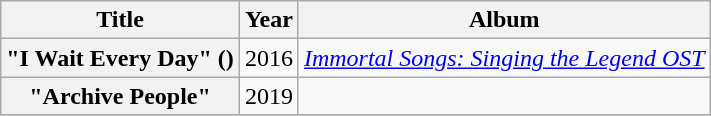<table class="wikitable plainrowheaders" style="text-align:center;">
<tr>
<th scope="col" rowspan="1">Title</th>
<th scope="col" rowspan="1">Year</th>
<th scope="col" rowspan="1">Album</th>
</tr>
<tr>
<th scope="row">"I Wait Every Day" () </th>
<td>2016</td>
<td><em><a href='#'>Immortal Songs: Singing the Legend OST</a></em></td>
</tr>
<tr>
<th scope="row">"Archive People" </th>
<td>2019</td>
<td></td>
</tr>
<tr>
</tr>
</table>
